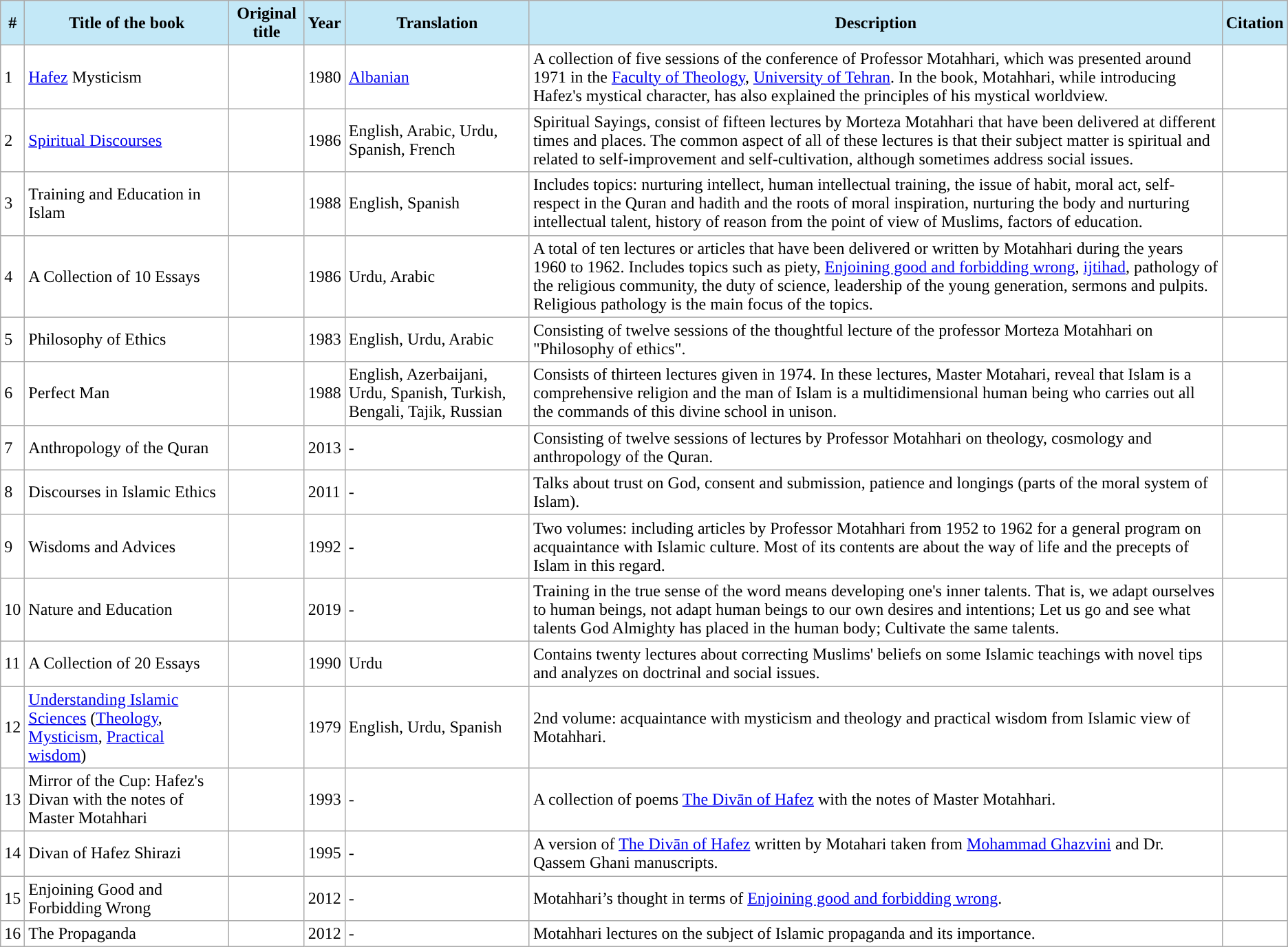<table class="wikitable" style="background-color:#ffffff; color:#000000">
<tr>
<th style="background-color:#c3e8f7;">#</th>
<th style="background-color:#c3e8f7;">Title of the book</th>
<th style="background-color:#c3e8f7;">Original title</th>
<th style="background-color:#c3e8f7;">Year</th>
<th style="background-color:#c3e8f7;">Translation</th>
<th style="background-color:#c3e8f7;">Description</th>
<th style="background-color:#c3e8f7;">Citation</th>
</tr>
<tr>
<td>1</td>
<td><a href='#'>Hafez</a> Mysticism</td>
<td></td>
<td>1980</td>
<td><a href='#'>Albanian</a></td>
<td>A collection of five sessions of the conference of Professor Motahhari, which was presented around 1971 in the <a href='#'>Faculty of Theology</a>, <a href='#'>University of Tehran</a>. In the book, Motahhari, while introducing Hafez's mystical character, has also explained the principles of his mystical worldview.</td>
<td></td>
</tr>
<tr>
<td>2</td>
<td><a href='#'>Spiritual Discourses</a></td>
<td></td>
<td>1986</td>
<td>English, Arabic, Urdu, Spanish, French</td>
<td>Spiritual Sayings, consist of fifteen lectures by Morteza Motahhari that have been delivered at different times and places. The common aspect of all of these lectures is that their subject matter is spiritual and related to self-improvement and self-cultivation, although sometimes address social issues.</td>
<td></td>
</tr>
<tr>
<td>3</td>
<td>Training and Education in Islam</td>
<td></td>
<td>1988</td>
<td>English, Spanish</td>
<td>Includes topics: nurturing intellect, human intellectual training, the issue of habit, moral act, self-respect in the Quran and hadith and the roots of moral inspiration, nurturing the body and nurturing intellectual talent, history of reason from the point of view of Muslims, factors of education.</td>
<td></td>
</tr>
<tr>
<td>4</td>
<td>A Collection of 10 Essays</td>
<td></td>
<td>1986</td>
<td>Urdu, Arabic</td>
<td>A total of ten lectures or articles that have been delivered or written by Motahhari during the years 1960 to 1962. Includes topics such as piety, <a href='#'>Enjoining good and forbidding wrong</a>, <a href='#'>ijtihad</a>, pathology of the religious community, the duty of science, leadership of the young generation, sermons and pulpits. Religious pathology is the main focus of the topics.</td>
<td></td>
</tr>
<tr>
<td>5</td>
<td>Philosophy of Ethics</td>
<td></td>
<td>1983</td>
<td>English, Urdu, Arabic</td>
<td>Consisting of twelve sessions of the thoughtful lecture of the professor Morteza Motahhari on "Philosophy of ethics".</td>
<td></td>
</tr>
<tr>
<td>6</td>
<td>Perfect Man</td>
<td></td>
<td>1988</td>
<td>English, Azerbaijani, Urdu, Spanish, Turkish, Bengali, Tajik, Russian</td>
<td>Consists of thirteen lectures given in 1974. In these lectures, Master Motahari, reveal that Islam is a comprehensive religion and the man of Islam is a multidimensional human being who carries out all the commands of this divine school in unison.</td>
<td></td>
</tr>
<tr>
<td>7</td>
<td>Anthropology of the Quran</td>
<td></td>
<td>2013</td>
<td>-</td>
<td>Consisting of twelve sessions of lectures by Professor Motahhari on theology, cosmology and anthropology of the Quran.</td>
<td></td>
</tr>
<tr>
<td>8</td>
<td>Discourses in Islamic Ethics</td>
<td></td>
<td>2011</td>
<td>-</td>
<td>Talks about trust on God, consent and submission, patience and longings (parts of the moral system of Islam).</td>
<td></td>
</tr>
<tr>
<td>9</td>
<td>Wisdoms and Advices</td>
<td></td>
<td>1992</td>
<td>-</td>
<td>Two volumes: including articles by Professor Motahhari from 1952 to 1962 for a general program on acquaintance with Islamic culture. Most of its contents are about the way of life and the precepts of Islam in this regard.</td>
<td></td>
</tr>
<tr>
<td>10</td>
<td>Nature and Education</td>
<td></td>
<td>2019</td>
<td>-</td>
<td>Training in the true sense of the word means developing one's inner talents. That is, we adapt ourselves to human beings, not adapt human beings to our own desires and intentions; Let us go and see what talents God Almighty has placed in the human body; Cultivate the same talents.</td>
<td></td>
</tr>
<tr>
<td>11</td>
<td>A Collection of 20 Essays</td>
<td></td>
<td>1990</td>
<td>Urdu</td>
<td>Contains twenty lectures about correcting Muslims' beliefs on some Islamic teachings with novel tips and analyzes on doctrinal and social issues.</td>
<td></td>
</tr>
<tr>
<td>12</td>
<td><a href='#'>Understanding Islamic Sciences</a> (<a href='#'>Theology</a>, <a href='#'>Mysticism</a>, <a href='#'>Practical wisdom</a>)</td>
<td></td>
<td>1979</td>
<td>English, Urdu, Spanish</td>
<td>2nd volume: acquaintance with mysticism and theology and practical wisdom from Islamic view of Motahhari.</td>
<td></td>
</tr>
<tr>
<td>13</td>
<td>Mirror of the Cup: Hafez's Divan with the notes of Master Motahhari</td>
<td></td>
<td>1993</td>
<td>-</td>
<td>A collection of poems <a href='#'>The Divān of Hafez</a> with the notes of Master Motahhari.</td>
<td></td>
</tr>
<tr>
<td>14</td>
<td>Divan of Hafez Shirazi</td>
<td></td>
<td>1995</td>
<td>-</td>
<td>A version of <a href='#'>The Divān of Hafez</a> written by Motahari taken from <a href='#'>Mohammad Ghazvini</a> and Dr. Qassem Ghani manuscripts.</td>
<td></td>
</tr>
<tr>
<td>15</td>
<td>Enjoining Good and Forbidding Wrong</td>
<td></td>
<td>2012</td>
<td>-</td>
<td>Motahhari’s thought in terms of <a href='#'>Enjoining good and forbidding wrong</a>.</td>
<td></td>
</tr>
<tr>
<td>16</td>
<td>The Propaganda</td>
<td></td>
<td>2012</td>
<td>-</td>
<td>Motahhari lectures on the subject of Islamic propaganda and its importance.</td>
<td></td>
</tr>
</table>
